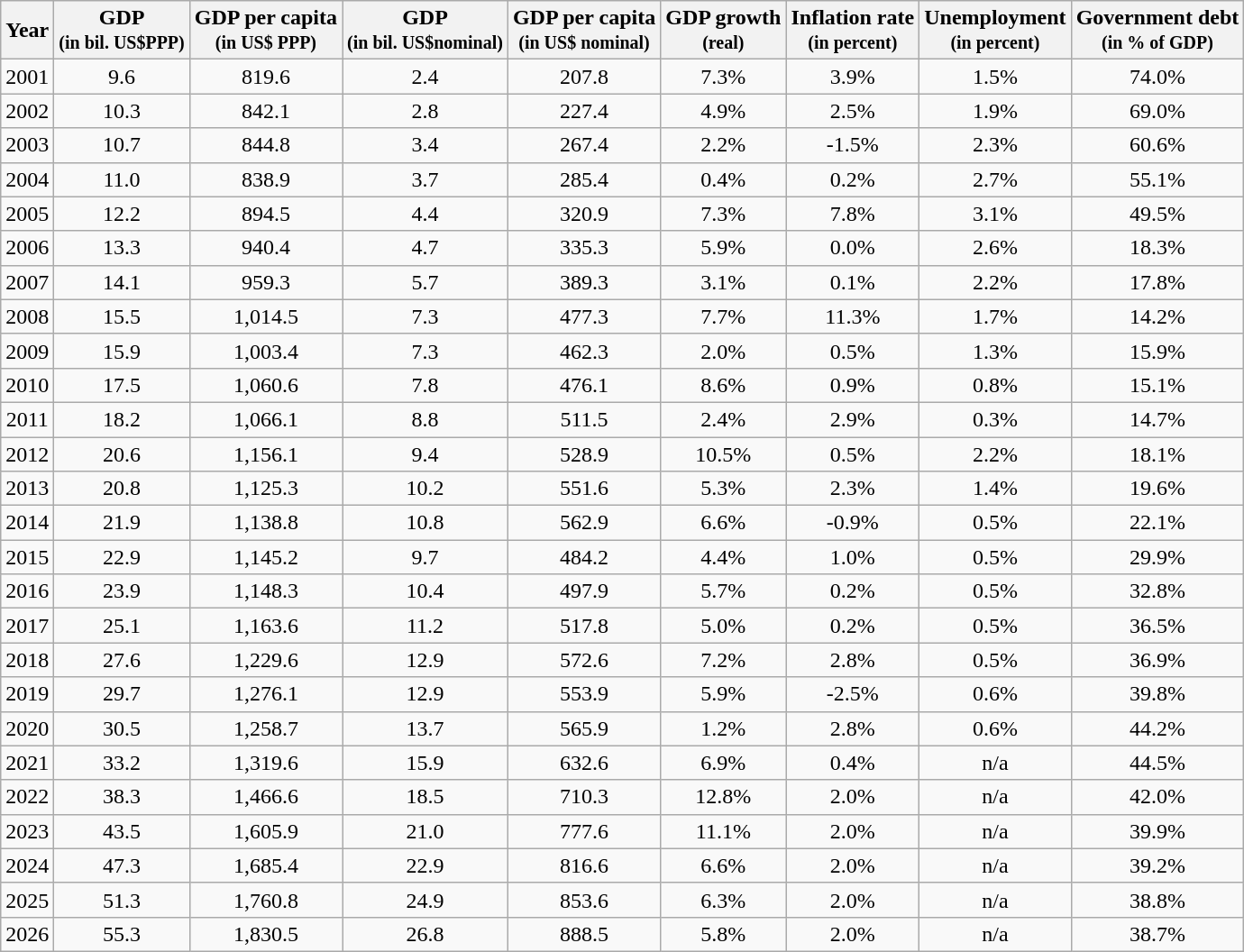<table class="wikitable" style="text-align:center;">
<tr>
<th>Year</th>
<th>GDP<br><small>(in bil. US$PPP)</small></th>
<th>GDP per capita<br><small>(in US$ PPP)</small></th>
<th>GDP<br><small>(in bil. US$nominal)</small></th>
<th>GDP per capita<br><small>(in US$ nominal)</small></th>
<th>GDP growth<br><small>(real)</small></th>
<th>Inflation rate<br><small>(in percent)</small></th>
<th>Unemployment<br><small>(in percent)</small></th>
<th>Government debt<br><small>(in % of GDP)</small></th>
</tr>
<tr>
<td>2001</td>
<td>9.6</td>
<td>819.6</td>
<td>2.4</td>
<td>207.8</td>
<td>7.3%</td>
<td>3.9%</td>
<td>1.5%</td>
<td>74.0%</td>
</tr>
<tr>
<td>2002</td>
<td>10.3</td>
<td>842.1</td>
<td>2.8</td>
<td>227.4</td>
<td>4.9%</td>
<td>2.5%</td>
<td>1.9%</td>
<td>69.0%</td>
</tr>
<tr>
<td>2003</td>
<td>10.7</td>
<td>844.8</td>
<td>3.4</td>
<td>267.4</td>
<td>2.2%</td>
<td>-1.5%</td>
<td>2.3%</td>
<td>60.6%</td>
</tr>
<tr>
<td>2004</td>
<td>11.0</td>
<td>838.9</td>
<td>3.7</td>
<td>285.4</td>
<td>0.4%</td>
<td>0.2%</td>
<td>2.7%</td>
<td>55.1%</td>
</tr>
<tr>
<td>2005</td>
<td>12.2</td>
<td>894.5</td>
<td>4.4</td>
<td>320.9</td>
<td>7.3%</td>
<td>7.8%</td>
<td>3.1%</td>
<td>49.5%</td>
</tr>
<tr>
<td>2006</td>
<td>13.3</td>
<td>940.4</td>
<td>4.7</td>
<td>335.3</td>
<td>5.9%</td>
<td>0.0%</td>
<td>2.6%</td>
<td>18.3%</td>
</tr>
<tr>
<td>2007</td>
<td>14.1</td>
<td>959.3</td>
<td>5.7</td>
<td>389.3</td>
<td>3.1%</td>
<td>0.1%</td>
<td>2.2%</td>
<td>17.8%</td>
</tr>
<tr>
<td>2008</td>
<td>15.5</td>
<td>1,014.5</td>
<td>7.3</td>
<td>477.3</td>
<td>7.7%</td>
<td>11.3%</td>
<td>1.7%</td>
<td>14.2%</td>
</tr>
<tr>
<td>2009</td>
<td>15.9</td>
<td>1,003.4</td>
<td>7.3</td>
<td>462.3</td>
<td>2.0%</td>
<td>0.5%</td>
<td>1.3%</td>
<td>15.9%</td>
</tr>
<tr>
<td>2010</td>
<td>17.5</td>
<td>1,060.6</td>
<td>7.8</td>
<td>476.1</td>
<td>8.6%</td>
<td>0.9%</td>
<td>0.8%</td>
<td>15.1%</td>
</tr>
<tr>
<td>2011</td>
<td>18.2</td>
<td>1,066.1</td>
<td>8.8</td>
<td>511.5</td>
<td>2.4%</td>
<td>2.9%</td>
<td>0.3%</td>
<td>14.7%</td>
</tr>
<tr>
<td>2012</td>
<td>20.6</td>
<td>1,156.1</td>
<td>9.4</td>
<td>528.9</td>
<td>10.5%</td>
<td>0.5%</td>
<td>2.2%</td>
<td>18.1%</td>
</tr>
<tr>
<td>2013</td>
<td>20.8</td>
<td>1,125.3</td>
<td>10.2</td>
<td>551.6</td>
<td>5.3%</td>
<td>2.3%</td>
<td>1.4%</td>
<td>19.6%</td>
</tr>
<tr>
<td>2014</td>
<td>21.9</td>
<td>1,138.8</td>
<td>10.8</td>
<td>562.9</td>
<td>6.6%</td>
<td>-0.9%</td>
<td>0.5%</td>
<td>22.1%</td>
</tr>
<tr>
<td>2015</td>
<td>22.9</td>
<td>1,145.2</td>
<td>9.7</td>
<td>484.2</td>
<td>4.4%</td>
<td>1.0%</td>
<td>0.5%</td>
<td>29.9%</td>
</tr>
<tr>
<td>2016</td>
<td>23.9</td>
<td>1,148.3</td>
<td>10.4</td>
<td>497.9</td>
<td>5.7%</td>
<td>0.2%</td>
<td>0.5%</td>
<td>32.8%</td>
</tr>
<tr>
<td>2017</td>
<td>25.1</td>
<td>1,163.6</td>
<td>11.2</td>
<td>517.8</td>
<td>5.0%</td>
<td>0.2%</td>
<td>0.5%</td>
<td>36.5%</td>
</tr>
<tr>
<td>2018</td>
<td>27.6</td>
<td>1,229.6</td>
<td>12.9</td>
<td>572.6</td>
<td>7.2%</td>
<td>2.8%</td>
<td>0.5%</td>
<td>36.9%</td>
</tr>
<tr>
<td>2019</td>
<td>29.7</td>
<td>1,276.1</td>
<td>12.9</td>
<td>553.9</td>
<td>5.9%</td>
<td>-2.5%</td>
<td>0.6%</td>
<td>39.8%</td>
</tr>
<tr>
<td>2020</td>
<td>30.5</td>
<td>1,258.7</td>
<td>13.7</td>
<td>565.9</td>
<td>1.2%</td>
<td>2.8%</td>
<td>0.6%</td>
<td>44.2%</td>
</tr>
<tr>
<td>2021</td>
<td>33.2</td>
<td>1,319.6</td>
<td>15.9</td>
<td>632.6</td>
<td>6.9%</td>
<td>0.4%</td>
<td>n/a</td>
<td>44.5%</td>
</tr>
<tr>
<td>2022</td>
<td>38.3</td>
<td>1,466.6</td>
<td>18.5</td>
<td>710.3</td>
<td>12.8%</td>
<td>2.0%</td>
<td>n/a</td>
<td>42.0%</td>
</tr>
<tr>
<td>2023</td>
<td>43.5</td>
<td>1,605.9</td>
<td>21.0</td>
<td>777.6</td>
<td>11.1%</td>
<td>2.0%</td>
<td>n/a</td>
<td>39.9%</td>
</tr>
<tr>
<td>2024</td>
<td>47.3</td>
<td>1,685.4</td>
<td>22.9</td>
<td>816.6</td>
<td>6.6%</td>
<td>2.0%</td>
<td>n/a</td>
<td>39.2%</td>
</tr>
<tr>
<td>2025</td>
<td>51.3</td>
<td>1,760.8</td>
<td>24.9</td>
<td>853.6</td>
<td>6.3%</td>
<td>2.0%</td>
<td>n/a</td>
<td>38.8%</td>
</tr>
<tr>
<td>2026</td>
<td>55.3</td>
<td>1,830.5</td>
<td>26.8</td>
<td>888.5</td>
<td>5.8%</td>
<td>2.0%</td>
<td>n/a</td>
<td>38.7%</td>
</tr>
</table>
